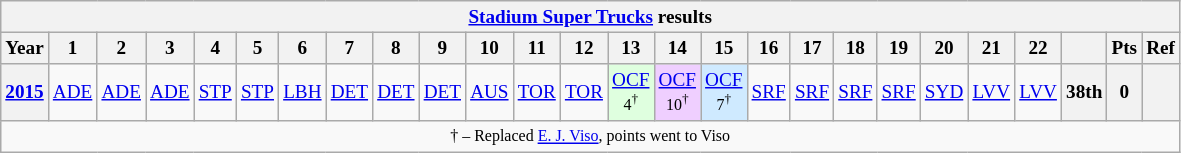<table class="wikitable" style="text-align:center; font-size:80%">
<tr>
<th colspan=45><a href='#'>Stadium Super Trucks</a> results</th>
</tr>
<tr>
<th>Year</th>
<th>1</th>
<th>2</th>
<th>3</th>
<th>4</th>
<th>5</th>
<th>6</th>
<th>7</th>
<th>8</th>
<th>9</th>
<th>10</th>
<th>11</th>
<th>12</th>
<th>13</th>
<th>14</th>
<th>15</th>
<th>16</th>
<th>17</th>
<th>18</th>
<th>19</th>
<th>20</th>
<th>21</th>
<th>22</th>
<th></th>
<th>Pts</th>
<th>Ref</th>
</tr>
<tr>
<th><a href='#'>2015</a></th>
<td><a href='#'>ADE</a></td>
<td><a href='#'>ADE</a></td>
<td><a href='#'>ADE</a></td>
<td><a href='#'>STP</a></td>
<td><a href='#'>STP</a></td>
<td><a href='#'>LBH</a></td>
<td><a href='#'>DET</a></td>
<td><a href='#'>DET</a></td>
<td><a href='#'>DET</a></td>
<td><a href='#'>AUS</a></td>
<td><a href='#'>TOR</a></td>
<td><a href='#'>TOR</a></td>
<td style="background:#DFFFDF;"><a href='#'>OCF</a><br><small>4<sup>†</sup></small></td>
<td style="background:#EFCFFF;"><a href='#'>OCF</a><br><small>10<sup>†</sup></small></td>
<td style="background:#CFEAFF;"><a href='#'>OCF</a><br><small>7<sup>†</sup></small></td>
<td><a href='#'>SRF</a></td>
<td><a href='#'>SRF</a></td>
<td><a href='#'>SRF</a></td>
<td><a href='#'>SRF</a></td>
<td><a href='#'>SYD</a></td>
<td><a href='#'>LVV</a></td>
<td><a href='#'>LVV</a></td>
<th>38th</th>
<th>0</th>
<th></th>
</tr>
<tr>
<td colspan=45><small>† – Replaced <a href='#'>E. J. Viso</a>, points went to Viso</small></td>
</tr>
</table>
